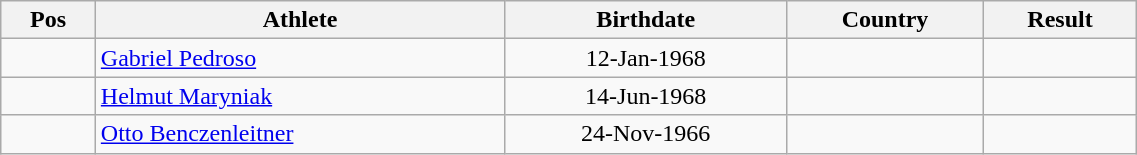<table class="wikitable"  style="text-align:center; width:60%;">
<tr>
<th>Pos</th>
<th>Athlete</th>
<th>Birthdate</th>
<th>Country</th>
<th>Result</th>
</tr>
<tr>
<td align=center></td>
<td align=left><a href='#'>Gabriel Pedroso</a></td>
<td>12-Jan-1968</td>
<td align=left></td>
<td></td>
</tr>
<tr>
<td align=center></td>
<td align=left><a href='#'>Helmut Maryniak</a></td>
<td>14-Jun-1968</td>
<td align=left></td>
<td></td>
</tr>
<tr>
<td align=center></td>
<td align=left><a href='#'>Otto Benczenleitner</a></td>
<td>24-Nov-1966</td>
<td align=left></td>
<td></td>
</tr>
</table>
